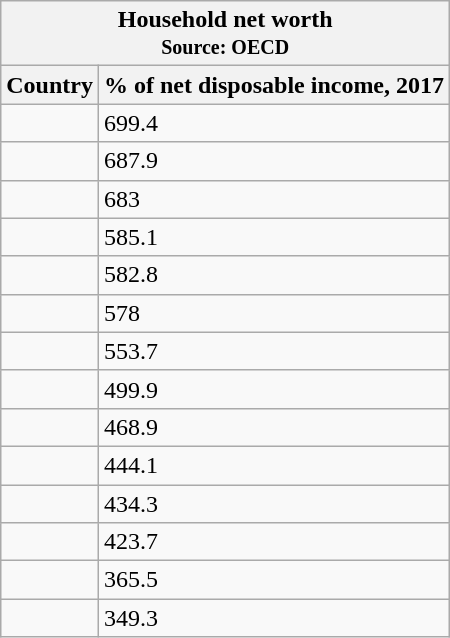<table class="wikitable sortable">
<tr>
<th colspan=3>Household net worth<br><small>Source: OECD</small></th>
</tr>
<tr>
<th>Country</th>
<th>% of net disposable income, 2017</th>
</tr>
<tr>
<td align=left></td>
<td>699.4</td>
</tr>
<tr>
<td align=left></td>
<td>687.9</td>
</tr>
<tr>
<td align=left></td>
<td>683</td>
</tr>
<tr>
<td align=left></td>
<td>585.1</td>
</tr>
<tr>
<td align=left></td>
<td>582.8</td>
</tr>
<tr>
<td align=left></td>
<td>578</td>
</tr>
<tr>
<td align=left></td>
<td>553.7</td>
</tr>
<tr>
<td align=left></td>
<td>499.9</td>
</tr>
<tr>
<td align=left></td>
<td>468.9</td>
</tr>
<tr>
<td align=left></td>
<td>444.1</td>
</tr>
<tr>
<td align=left></td>
<td>434.3</td>
</tr>
<tr>
<td align=left></td>
<td>423.7</td>
</tr>
<tr>
<td align=left></td>
<td>365.5</td>
</tr>
<tr>
<td align=left></td>
<td>349.3</td>
</tr>
</table>
